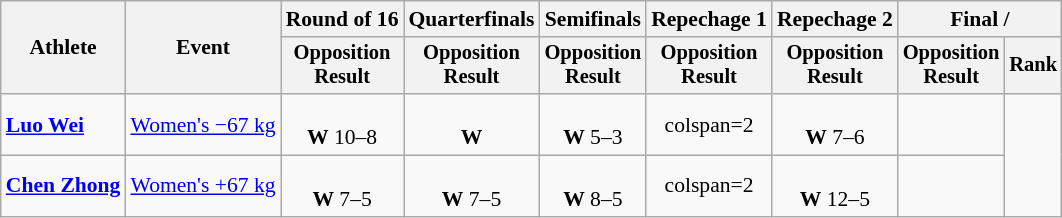<table class="wikitable" style="font-size:90%;">
<tr>
<th rowspan=2>Athlete</th>
<th rowspan=2>Event</th>
<th>Round of 16</th>
<th>Quarterfinals</th>
<th>Semifinals</th>
<th>Repechage 1</th>
<th>Repechage 2</th>
<th colspan=2>Final / </th>
</tr>
<tr style="font-size:95%">
<th>Opposition<br>Result</th>
<th>Opposition<br>Result</th>
<th>Opposition<br>Result</th>
<th>Opposition<br>Result</th>
<th>Opposition<br>Result</th>
<th>Opposition<br>Result</th>
<th>Rank</th>
</tr>
<tr align=center>
<td align=left><strong><a href='#'>Luo Wei</a></strong></td>
<td align=left><a href='#'>Women's −67 kg</a></td>
<td><br><strong>W</strong> 10–8</td>
<td><br><strong>W</strong> </td>
<td><br><strong>W</strong> 5–3</td>
<td>colspan=2 </td>
<td><br><strong>W</strong> 7–6</td>
<td></td>
</tr>
<tr align=center>
<td align=left><strong><a href='#'>Chen Zhong</a></strong></td>
<td align=left><a href='#'>Women's +67 kg</a></td>
<td><br><strong>W</strong> 7–5</td>
<td><br><strong>W</strong> 7–5</td>
<td><br><strong>W</strong> 8–5</td>
<td>colspan=2 </td>
<td><br><strong>W</strong> 12–5</td>
<td></td>
</tr>
</table>
